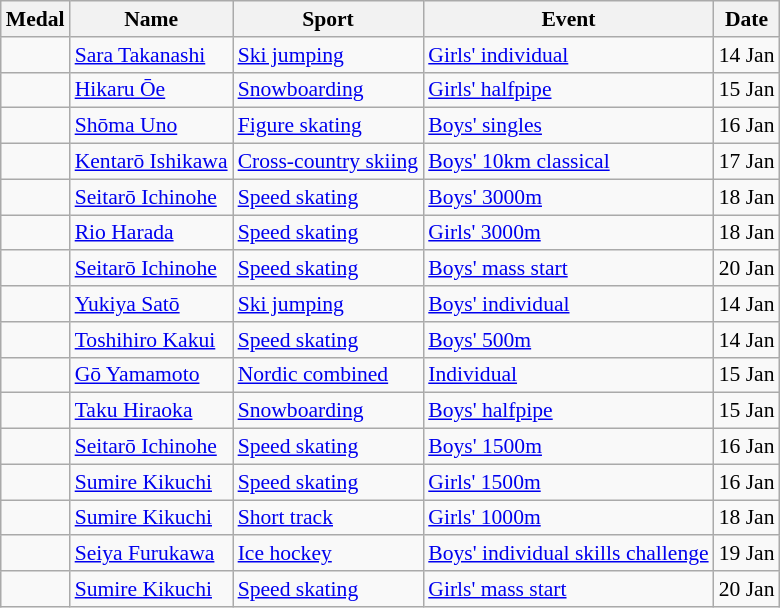<table class="wikitable sortable" style="font-size:90%">
<tr>
<th>Medal</th>
<th>Name</th>
<th>Sport</th>
<th>Event</th>
<th>Date</th>
</tr>
<tr>
<td></td>
<td><a href='#'>Sara Takanashi</a></td>
<td><a href='#'>Ski jumping</a></td>
<td><a href='#'>Girls' individual</a></td>
<td>14 Jan</td>
</tr>
<tr>
<td></td>
<td><a href='#'>Hikaru Ōe</a></td>
<td><a href='#'>Snowboarding</a></td>
<td><a href='#'>Girls' halfpipe</a></td>
<td>15 Jan</td>
</tr>
<tr>
<td></td>
<td><a href='#'>Shōma Uno</a></td>
<td><a href='#'>Figure skating</a></td>
<td><a href='#'>Boys' singles</a></td>
<td>16 Jan</td>
</tr>
<tr>
<td></td>
<td><a href='#'>Kentarō Ishikawa</a></td>
<td><a href='#'>Cross-country skiing</a></td>
<td><a href='#'>Boys' 10km classical</a></td>
<td>17 Jan</td>
</tr>
<tr>
<td></td>
<td><a href='#'>Seitarō Ichinohe</a></td>
<td><a href='#'>Speed skating</a></td>
<td><a href='#'>Boys' 3000m</a></td>
<td>18 Jan</td>
</tr>
<tr>
<td></td>
<td><a href='#'>Rio Harada</a></td>
<td><a href='#'>Speed skating</a></td>
<td><a href='#'>Girls' 3000m</a></td>
<td>18 Jan</td>
</tr>
<tr>
<td></td>
<td><a href='#'>Seitarō Ichinohe</a></td>
<td><a href='#'>Speed skating</a></td>
<td><a href='#'>Boys' mass start</a></td>
<td>20 Jan</td>
</tr>
<tr>
<td></td>
<td><a href='#'>Yukiya Satō</a></td>
<td><a href='#'>Ski jumping</a></td>
<td><a href='#'>Boys' individual</a></td>
<td>14 Jan</td>
</tr>
<tr>
<td></td>
<td><a href='#'>Toshihiro Kakui</a></td>
<td><a href='#'>Speed skating</a></td>
<td><a href='#'>Boys' 500m</a></td>
<td>14 Jan</td>
</tr>
<tr>
<td></td>
<td><a href='#'>Gō Yamamoto</a></td>
<td><a href='#'>Nordic combined</a></td>
<td><a href='#'>Individual</a></td>
<td>15 Jan</td>
</tr>
<tr>
<td></td>
<td><a href='#'>Taku Hiraoka</a></td>
<td><a href='#'>Snowboarding</a></td>
<td><a href='#'>Boys' halfpipe</a></td>
<td>15 Jan</td>
</tr>
<tr>
<td></td>
<td><a href='#'>Seitarō Ichinohe</a></td>
<td><a href='#'>Speed skating</a></td>
<td><a href='#'>Boys' 1500m</a></td>
<td>16 Jan</td>
</tr>
<tr>
<td></td>
<td><a href='#'>Sumire Kikuchi</a></td>
<td><a href='#'>Speed skating</a></td>
<td><a href='#'>Girls' 1500m</a></td>
<td>16 Jan</td>
</tr>
<tr>
<td></td>
<td><a href='#'>Sumire Kikuchi</a></td>
<td><a href='#'>Short track</a></td>
<td><a href='#'>Girls' 1000m</a></td>
<td>18 Jan</td>
</tr>
<tr>
<td></td>
<td><a href='#'>Seiya Furukawa</a></td>
<td><a href='#'>Ice hockey</a></td>
<td><a href='#'>Boys' individual skills challenge</a></td>
<td>19 Jan</td>
</tr>
<tr>
<td></td>
<td><a href='#'>Sumire Kikuchi</a></td>
<td><a href='#'>Speed skating</a></td>
<td><a href='#'>Girls' mass start</a></td>
<td>20 Jan</td>
</tr>
</table>
